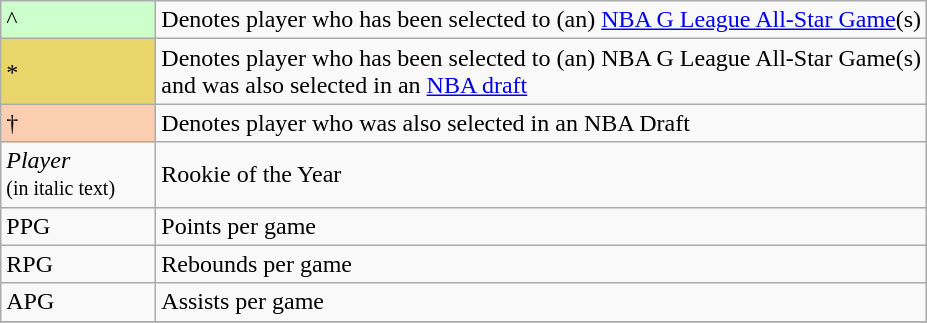<table class="wikitable">
<tr>
<td style="background-color:#CCFFCC; width:6em">^</td>
<td>Denotes player who has been selected to (an) <a href='#'>NBA G League All-Star Game</a>(s)</td>
</tr>
<tr>
<td style="background-color:#E9D66B; width=6em">*</td>
<td>Denotes player who has been selected to (an) NBA G League All-Star Game(s)<br> and was also selected in an <a href='#'>NBA draft</a></td>
</tr>
<tr>
<td style="background-color:#FBCEB1; width:6em">†</td>
<td>Denotes player who was also selected in an NBA Draft</td>
</tr>
<tr>
<td><em>Player</em><br><small>(in italic text)</small></td>
<td>Rookie of the Year</td>
</tr>
<tr>
<td>PPG</td>
<td>Points per game</td>
</tr>
<tr>
<td>RPG</td>
<td>Rebounds per game</td>
</tr>
<tr>
<td>APG</td>
<td>Assists per game</td>
</tr>
<tr>
</tr>
</table>
